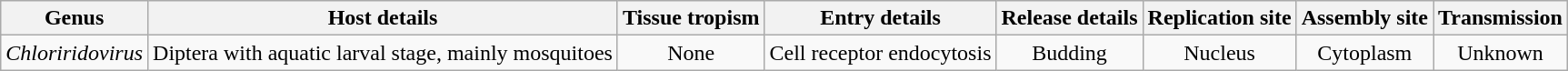<table class="wikitable sortable" style="text-align:center">
<tr>
<th>Genus</th>
<th>Host details</th>
<th>Tissue tropism</th>
<th>Entry details</th>
<th>Release details</th>
<th>Replication site</th>
<th>Assembly site</th>
<th>Transmission</th>
</tr>
<tr>
<td><em>Chloriridovirus</em></td>
<td>Diptera with aquatic larval stage, mainly mosquitoes</td>
<td>None</td>
<td>Cell receptor endocytosis</td>
<td>Budding</td>
<td>Nucleus</td>
<td>Cytoplasm</td>
<td>Unknown</td>
</tr>
</table>
